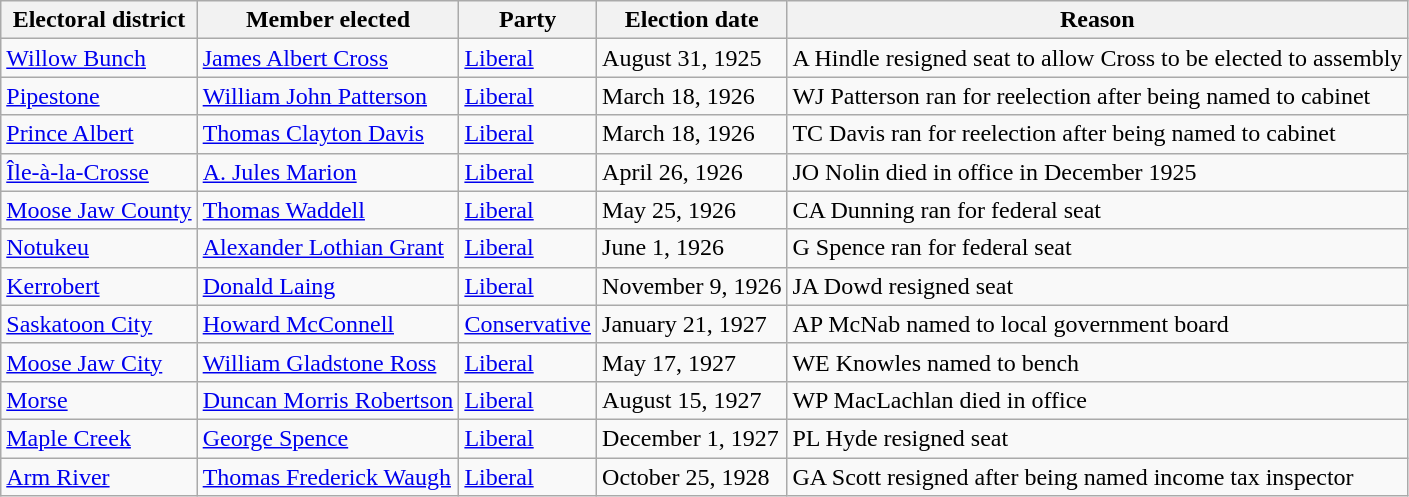<table class="wikitable sortable">
<tr>
<th>Electoral district</th>
<th>Member elected</th>
<th>Party</th>
<th>Election date</th>
<th>Reason</th>
</tr>
<tr>
<td><a href='#'>Willow Bunch</a></td>
<td><a href='#'>James Albert Cross</a></td>
<td><a href='#'>Liberal</a></td>
<td>August 31, 1925</td>
<td>A Hindle resigned seat to allow Cross to be elected to assembly</td>
</tr>
<tr>
<td><a href='#'>Pipestone</a></td>
<td><a href='#'>William John Patterson</a></td>
<td><a href='#'>Liberal</a></td>
<td>March 18, 1926</td>
<td>WJ Patterson ran for reelection after being named to cabinet</td>
</tr>
<tr>
<td><a href='#'>Prince Albert</a></td>
<td><a href='#'>Thomas Clayton Davis</a></td>
<td><a href='#'>Liberal</a></td>
<td>March 18, 1926</td>
<td>TC Davis ran for reelection after being named to cabinet</td>
</tr>
<tr>
<td><a href='#'>Île-à-la-Crosse</a></td>
<td><a href='#'>A. Jules Marion</a></td>
<td><a href='#'>Liberal</a></td>
<td>April 26, 1926</td>
<td>JO Nolin died in office in December 1925</td>
</tr>
<tr>
<td><a href='#'>Moose Jaw County</a></td>
<td><a href='#'>Thomas Waddell</a></td>
<td><a href='#'>Liberal</a></td>
<td>May 25, 1926</td>
<td>CA Dunning ran for federal seat</td>
</tr>
<tr>
<td><a href='#'>Notukeu</a></td>
<td><a href='#'>Alexander Lothian Grant</a></td>
<td><a href='#'>Liberal</a></td>
<td>June 1, 1926</td>
<td>G Spence ran for federal seat</td>
</tr>
<tr>
<td><a href='#'>Kerrobert</a></td>
<td><a href='#'>Donald Laing</a></td>
<td><a href='#'>Liberal</a></td>
<td>November 9, 1926</td>
<td>JA Dowd resigned seat</td>
</tr>
<tr>
<td><a href='#'>Saskatoon City</a></td>
<td><a href='#'>Howard McConnell</a></td>
<td><a href='#'>Conservative</a></td>
<td>January 21, 1927</td>
<td>AP McNab named to local government board</td>
</tr>
<tr>
<td><a href='#'>Moose Jaw City</a></td>
<td><a href='#'>William Gladstone Ross</a></td>
<td><a href='#'>Liberal</a></td>
<td>May 17, 1927</td>
<td>WE Knowles named to bench</td>
</tr>
<tr>
<td><a href='#'>Morse</a></td>
<td><a href='#'>Duncan Morris Robertson</a></td>
<td><a href='#'>Liberal</a></td>
<td>August 15, 1927</td>
<td>WP MacLachlan died in office</td>
</tr>
<tr>
<td><a href='#'>Maple Creek</a></td>
<td><a href='#'>George Spence</a></td>
<td><a href='#'>Liberal</a></td>
<td>December 1, 1927</td>
<td>PL Hyde resigned seat</td>
</tr>
<tr>
<td><a href='#'>Arm River</a></td>
<td><a href='#'>Thomas Frederick Waugh</a></td>
<td><a href='#'>Liberal</a></td>
<td>October 25, 1928</td>
<td>GA Scott resigned after being named income tax inspector</td>
</tr>
</table>
